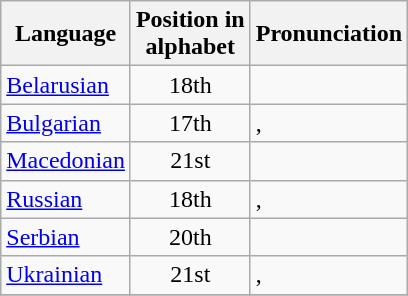<table class="wikitable">
<tr>
<th>Language</th>
<th>Position in <br> alphabet</th>
<th>Pronunciation</th>
</tr>
<tr>
<td><a href='#'>Belarusian</a></td>
<td align=center>18th</td>
<td></td>
</tr>
<tr>
<td><a href='#'>Bulgarian</a></td>
<td align=center>17th</td>
<td>, </td>
</tr>
<tr>
<td><a href='#'>Macedonian</a></td>
<td align=center>21st</td>
<td></td>
</tr>
<tr>
<td><a href='#'>Russian</a></td>
<td align=center>18th</td>
<td>, </td>
</tr>
<tr>
<td><a href='#'>Serbian</a></td>
<td align=center>20th</td>
<td></td>
</tr>
<tr>
<td><a href='#'>Ukrainian</a></td>
<td align=center>21st</td>
<td>, </td>
</tr>
<tr>
</tr>
</table>
